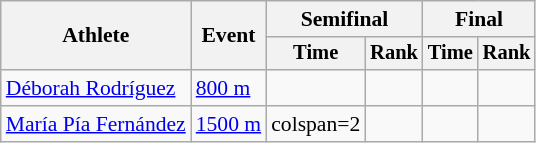<table class=wikitable style=font-size:90%;text-align:center>
<tr>
<th rowspan=2>Athlete</th>
<th rowspan=2>Event</th>
<th colspan=2>Semifinal</th>
<th colspan=2>Final</th>
</tr>
<tr style=font-size:95%>
<th>Time</th>
<th>Rank</th>
<th>Time</th>
<th>Rank</th>
</tr>
<tr>
<td align=left><a href='#'>Déborah Rodríguez</a></td>
<td align=left><a href='#'>800 m</a></td>
<td></td>
<td></td>
<td></td>
<td></td>
</tr>
<tr>
<td align=left><a href='#'>María Pía Fernández</a></td>
<td align=left><a href='#'>1500 m</a></td>
<td>colspan=2 </td>
<td></td>
<td></td>
</tr>
</table>
